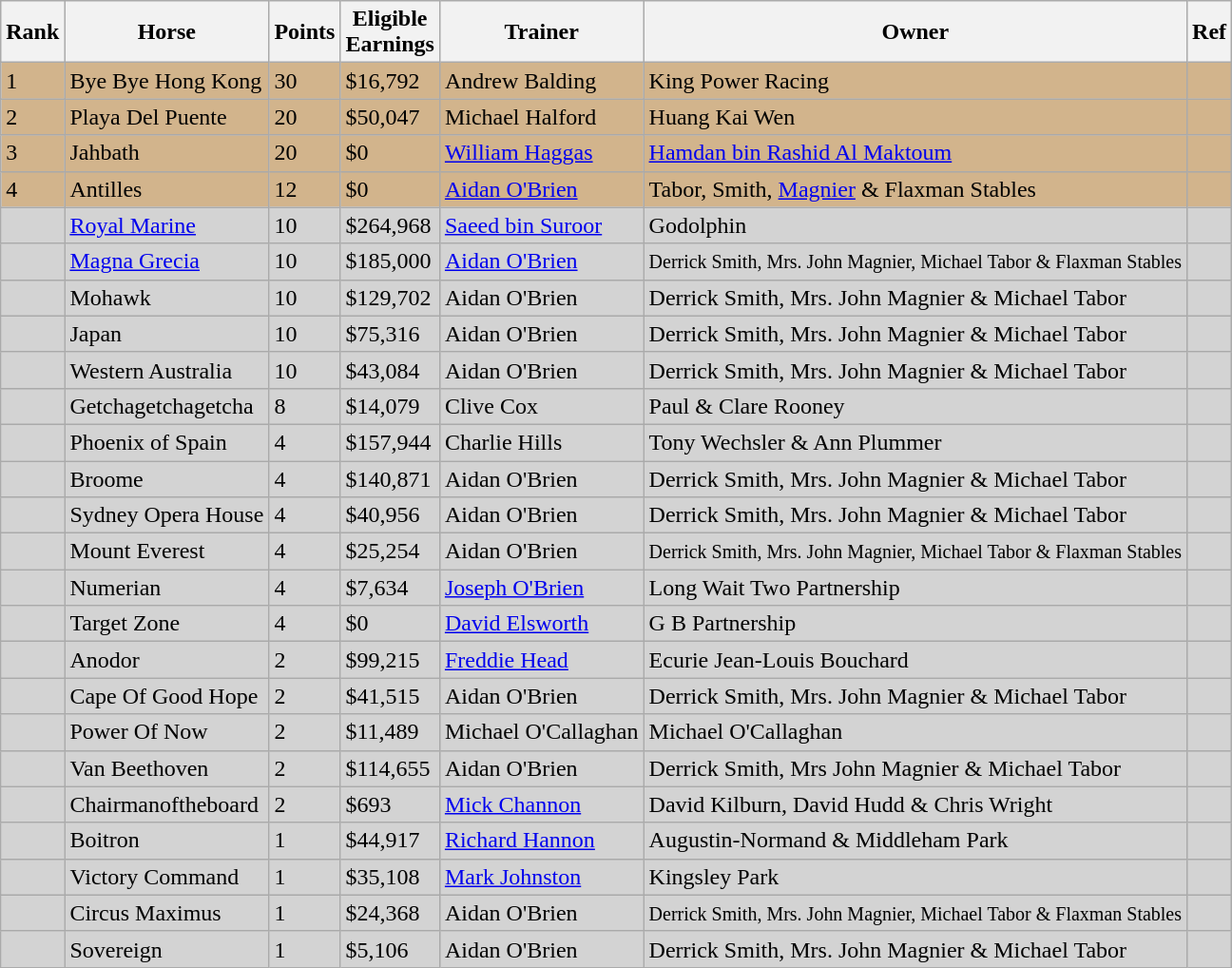<table class="wikitable">
<tr>
<th>Rank</th>
<th>Horse</th>
<th>Points</th>
<th>Eligible<br>Earnings</th>
<th>Trainer</th>
<th>Owner</th>
<th>Ref</th>
</tr>
<tr bgcolor="tan">
<td>1</td>
<td>Bye Bye Hong Kong</td>
<td>30</td>
<td>$16,792</td>
<td>Andrew Balding</td>
<td>King Power Racing</td>
<td></td>
</tr>
<tr bgcolor="tan">
<td>2</td>
<td>Playa Del Puente</td>
<td>20</td>
<td>$50,047</td>
<td>Michael Halford</td>
<td>Huang Kai Wen</td>
<td></td>
</tr>
<tr bgcolor="tan">
<td>3</td>
<td>Jahbath</td>
<td>20</td>
<td>$0</td>
<td><a href='#'>William Haggas</a></td>
<td><a href='#'>Hamdan bin Rashid Al Maktoum</a></td>
<td></td>
</tr>
<tr bgcolor="tan">
<td>4</td>
<td>Antilles</td>
<td>12</td>
<td>$0</td>
<td><a href='#'>Aidan O'Brien</a></td>
<td>Tabor, Smith, <a href='#'>Magnier</a> & Flaxman Stables</td>
<td></td>
</tr>
<tr bgcolor="lightgray">
<td></td>
<td><a href='#'>Royal Marine</a></td>
<td>10</td>
<td>$264,968</td>
<td><a href='#'>Saeed bin Suroor</a></td>
<td>Godolphin</td>
<td></td>
</tr>
<tr bgcolor="lightgray">
<td></td>
<td><a href='#'>Magna Grecia</a></td>
<td>10</td>
<td>$185,000</td>
<td><a href='#'>Aidan O'Brien</a></td>
<td><small>Derrick Smith, Mrs. John Magnier, Michael Tabor & Flaxman Stables</small></td>
<td></td>
</tr>
<tr bgcolor="lightgray">
<td></td>
<td>Mohawk</td>
<td>10</td>
<td>$129,702</td>
<td>Aidan O'Brien</td>
<td>Derrick Smith, Mrs. John Magnier & Michael Tabor</td>
<td></td>
</tr>
<tr bgcolor="lightgray">
<td></td>
<td>Japan</td>
<td>10</td>
<td>$75,316</td>
<td>Aidan O'Brien</td>
<td>Derrick Smith, Mrs. John Magnier & Michael Tabor</td>
<td></td>
</tr>
<tr bgcolor="lightgray">
<td></td>
<td>Western Australia</td>
<td>10</td>
<td>$43,084</td>
<td>Aidan O'Brien</td>
<td>Derrick Smith, Mrs. John Magnier & Michael Tabor</td>
<td></td>
</tr>
<tr bgcolor="lightgray">
<td></td>
<td>Getchagetchagetcha</td>
<td>8</td>
<td>$14,079</td>
<td>Clive Cox</td>
<td>Paul & Clare Rooney</td>
<td></td>
</tr>
<tr bgcolor="lightgray">
<td></td>
<td>Phoenix of Spain</td>
<td>4</td>
<td>$157,944</td>
<td>Charlie Hills</td>
<td>Tony Wechsler & Ann Plummer</td>
<td></td>
</tr>
<tr bgcolor="lightgray">
<td></td>
<td>Broome</td>
<td>4</td>
<td>$140,871</td>
<td>Aidan O'Brien</td>
<td>Derrick Smith, Mrs. John Magnier & Michael Tabor</td>
<td></td>
</tr>
<tr bgcolor="lightgray">
<td></td>
<td>Sydney Opera House</td>
<td>4</td>
<td>$40,956</td>
<td>Aidan O'Brien</td>
<td>Derrick Smith, Mrs. John Magnier & Michael Tabor</td>
<td></td>
</tr>
<tr bgcolor="lightgray">
<td></td>
<td>Mount Everest</td>
<td>4</td>
<td>$25,254</td>
<td>Aidan O'Brien</td>
<td><small>Derrick Smith, Mrs. John Magnier, Michael Tabor & Flaxman Stables</small></td>
<td></td>
</tr>
<tr bgcolor="lightgray">
<td></td>
<td>Numerian</td>
<td>4</td>
<td>$7,634</td>
<td><a href='#'>Joseph O'Brien</a></td>
<td>Long Wait Two Partnership</td>
<td></td>
</tr>
<tr bgcolor="lightgray">
<td></td>
<td>Target Zone</td>
<td>4</td>
<td>$0</td>
<td><a href='#'>David Elsworth</a></td>
<td>G B Partnership</td>
<td></td>
</tr>
<tr bgcolor="lightgray">
<td></td>
<td>Anodor</td>
<td>2</td>
<td>$99,215</td>
<td><a href='#'>Freddie Head</a></td>
<td>Ecurie Jean-Louis Bouchard</td>
<td></td>
</tr>
<tr bgcolor="lightgray">
<td></td>
<td>Cape Of Good Hope</td>
<td>2</td>
<td>$41,515</td>
<td>Aidan O'Brien</td>
<td>Derrick Smith, Mrs. John Magnier & Michael Tabor</td>
<td></td>
</tr>
<tr bgcolor="lightgray">
<td></td>
<td>Power Of Now</td>
<td>2</td>
<td>$11,489</td>
<td>Michael O'Callaghan</td>
<td>Michael O'Callaghan</td>
<td></td>
</tr>
<tr bgcolor="lightgray">
<td></td>
<td>Van Beethoven</td>
<td>2</td>
<td>$114,655</td>
<td>Aidan O'Brien</td>
<td>Derrick Smith, Mrs John Magnier & Michael Tabor</td>
<td></td>
</tr>
<tr bgcolor="lightgray">
<td></td>
<td>Chairmanoftheboard</td>
<td>2</td>
<td>$693</td>
<td><a href='#'>Mick Channon</a></td>
<td>David Kilburn, David Hudd & Chris Wright</td>
<td></td>
</tr>
<tr bgcolor="lightgray">
<td></td>
<td>Boitron</td>
<td>1</td>
<td>$44,917</td>
<td><a href='#'>Richard Hannon</a></td>
<td>Augustin-Normand & Middleham Park</td>
<td></td>
</tr>
<tr bgcolor="lightgray">
<td></td>
<td>Victory Command</td>
<td>1</td>
<td>$35,108</td>
<td><a href='#'>Mark Johnston</a></td>
<td>Kingsley Park</td>
<td></td>
</tr>
<tr bgcolor="lightgray">
<td></td>
<td>Circus Maximus</td>
<td>1</td>
<td>$24,368</td>
<td>Aidan O'Brien</td>
<td><small>Derrick Smith, Mrs. John Magnier, Michael Tabor & Flaxman Stables</small></td>
<td></td>
</tr>
<tr bgcolor="lightgray">
<td></td>
<td>Sovereign</td>
<td>1</td>
<td>$5,106</td>
<td>Aidan O'Brien</td>
<td>Derrick Smith, Mrs. John Magnier & Michael Tabor</td>
<td></td>
</tr>
</table>
